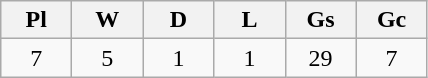<table class="wikitable" style="text-align:center">
<tr>
<th width=40px>Pl</th>
<th width=40px>W</th>
<th width=40px>D</th>
<th width=40px>L</th>
<th width=40px>Gs</th>
<th width=40px>Gc</th>
</tr>
<tr>
<td>7</td>
<td>5</td>
<td>1</td>
<td>1</td>
<td>29</td>
<td>7</td>
</tr>
</table>
